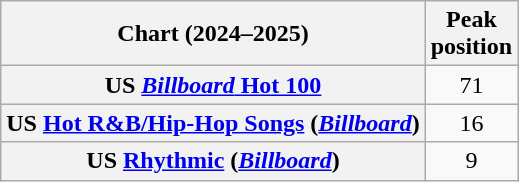<table class="wikitable sortable plainrowheaders" style="text-align:center">
<tr>
<th scope="col">Chart (2024–2025)</th>
<th scope="col">Peak<br>position</th>
</tr>
<tr>
<th scope="row">US <a href='#'><em>Billboard</em> Hot 100</a></th>
<td>71</td>
</tr>
<tr>
<th scope="row">US <a href='#'>Hot R&B/Hip-Hop Songs</a> (<em><a href='#'>Billboard</a></em>)</th>
<td>16</td>
</tr>
<tr>
<th scope="row">US <a href='#'>Rhythmic</a> (<em><a href='#'>Billboard</a></em>)</th>
<td>9</td>
</tr>
</table>
